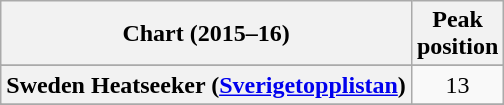<table class="wikitable sortable plainrowheaders" style="text-align:center">
<tr>
<th>Chart (2015–16)</th>
<th>Peak<br>position</th>
</tr>
<tr>
</tr>
<tr>
<th scope="row">Sweden Heatseeker (<a href='#'>Sverigetopplistan</a>)</th>
<td>13</td>
</tr>
<tr>
</tr>
<tr>
</tr>
</table>
